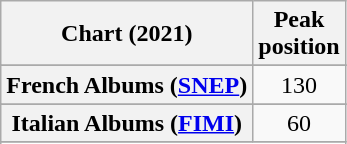<table class="wikitable sortable plainrowheaders" style="text-align:center">
<tr>
<th scope="col">Chart (2021)</th>
<th scope="col">Peak<br>position</th>
</tr>
<tr>
</tr>
<tr>
</tr>
<tr>
</tr>
<tr>
</tr>
<tr>
<th scope="row">French Albums (<a href='#'>SNEP</a>)</th>
<td>130</td>
</tr>
<tr>
</tr>
<tr>
<th scope="row">Italian Albums (<a href='#'>FIMI</a>)</th>
<td>60</td>
</tr>
<tr>
</tr>
<tr>
</tr>
<tr>
</tr>
<tr>
</tr>
<tr>
</tr>
</table>
